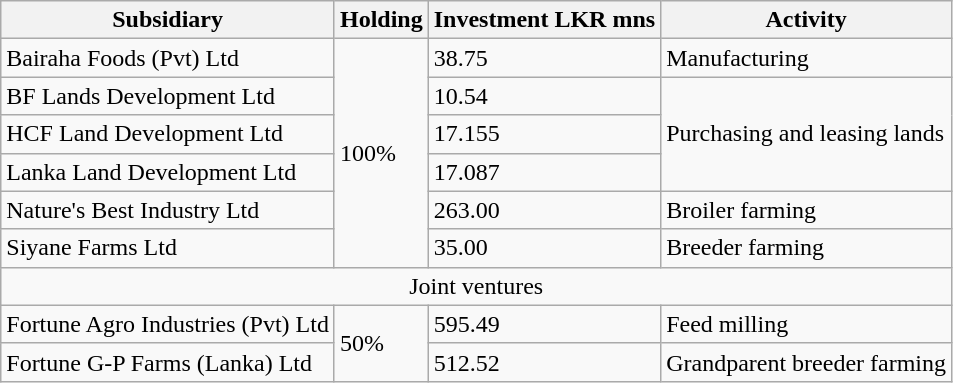<table class="wikitable">
<tr>
<th>Subsidiary</th>
<th>Holding</th>
<th>Investment LKR mns</th>
<th>Activity</th>
</tr>
<tr>
<td>Bairaha Foods (Pvt) Ltd</td>
<td rowspan="6">100%</td>
<td>38.75</td>
<td>Manufacturing</td>
</tr>
<tr>
<td>BF Lands Development Ltd</td>
<td>10.54</td>
<td rowspan="3">Purchasing and leasing lands</td>
</tr>
<tr>
<td>HCF Land Development Ltd</td>
<td>17.155</td>
</tr>
<tr>
<td>Lanka Land Development Ltd</td>
<td>17.087</td>
</tr>
<tr>
<td>Nature's Best Industry Ltd</td>
<td>263.00</td>
<td>Broiler farming</td>
</tr>
<tr>
<td>Siyane Farms Ltd</td>
<td>35.00</td>
<td>Breeder farming</td>
</tr>
<tr>
<td style="text-align:center;" colspan="4">Joint ventures</td>
</tr>
<tr>
<td>Fortune Agro Industries (Pvt) Ltd</td>
<td rowspan="2">50%</td>
<td>595.49</td>
<td>Feed milling</td>
</tr>
<tr>
<td>Fortune G-P Farms (Lanka) Ltd</td>
<td>512.52</td>
<td>Grandparent breeder farming</td>
</tr>
</table>
